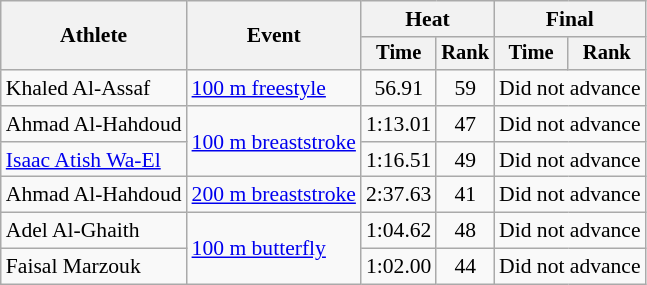<table class=wikitable style=font-size:90%;text-align:center>
<tr>
<th rowspan=2>Athlete</th>
<th rowspan=2>Event</th>
<th colspan=2>Heat</th>
<th colspan=2>Final</th>
</tr>
<tr style=font-size:95%>
<th>Time</th>
<th>Rank</th>
<th>Time</th>
<th>Rank</th>
</tr>
<tr>
<td align=left>Khaled Al-Assaf</td>
<td align=left><a href='#'>100 m freestyle</a></td>
<td>56.91</td>
<td>59</td>
<td colspan=2>Did not advance</td>
</tr>
<tr>
<td align=left>Ahmad Al-Hahdoud</td>
<td align=left rowspan=2><a href='#'>100 m breaststroke</a></td>
<td>1:13.01</td>
<td>47</td>
<td colspan=2>Did not advance</td>
</tr>
<tr>
<td align=left><a href='#'>Isaac Atish Wa-El</a></td>
<td>1:16.51</td>
<td>49</td>
<td colspan=2>Did not advance</td>
</tr>
<tr>
<td align=left>Ahmad Al-Hahdoud</td>
<td align=left><a href='#'>200 m breaststroke</a></td>
<td>2:37.63</td>
<td>41</td>
<td colspan=2>Did not advance</td>
</tr>
<tr>
<td align=left>Adel Al-Ghaith</td>
<td align=left rowspan=2><a href='#'>100 m butterfly</a></td>
<td>1:04.62</td>
<td>48</td>
<td colspan=2>Did not advance</td>
</tr>
<tr>
<td align=left>Faisal Marzouk</td>
<td>1:02.00</td>
<td>44</td>
<td colspan=2>Did not advance</td>
</tr>
</table>
